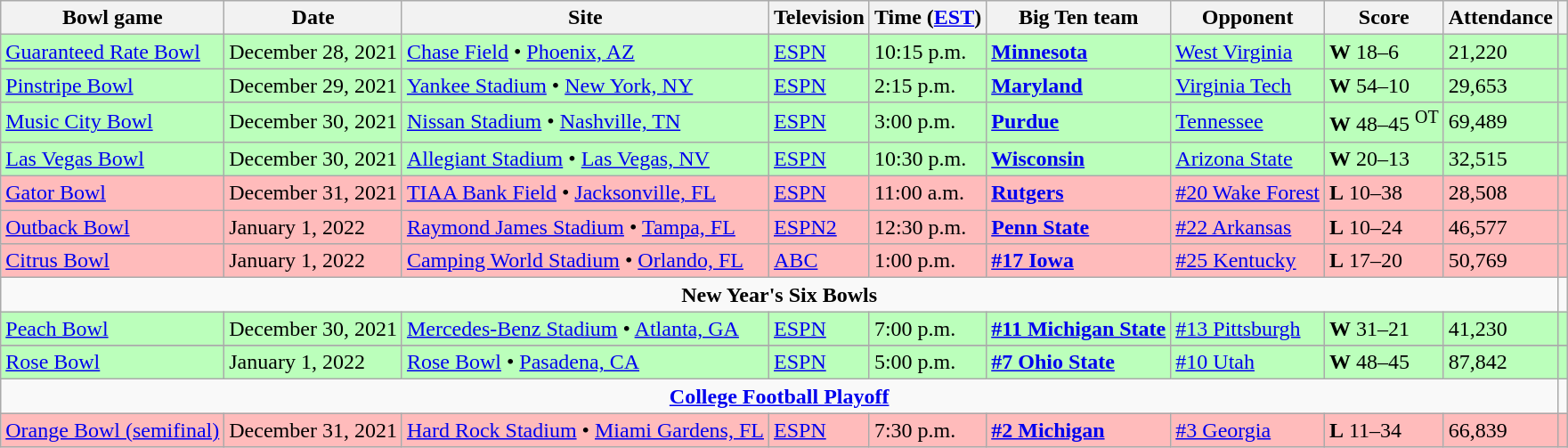<table class="wikitable">
<tr>
<th>Bowl game</th>
<th>Date</th>
<th>Site</th>
<th>Television</th>
<th>Time (<a href='#'>EST</a>)</th>
<th>Big Ten team</th>
<th>Opponent</th>
<th>Score</th>
<th>Attendance</th>
<th></th>
</tr>
<tr style="background:#bfb;">
<td><a href='#'>Guaranteed Rate Bowl</a></td>
<td>December 28, 2021</td>
<td><a href='#'>Chase Field</a> • <a href='#'>Phoenix, AZ</a></td>
<td><a href='#'>ESPN</a></td>
<td>10:15 p.m.</td>
<td><strong><a href='#'>Minnesota</a></strong></td>
<td><a href='#'>West Virginia</a></td>
<td><strong>W</strong> 18–6</td>
<td>21,220</td>
<td></td>
</tr>
<tr style="background:#bfb;">
<td><a href='#'>Pinstripe Bowl</a></td>
<td>December 29, 2021</td>
<td><a href='#'>Yankee Stadium</a> • <a href='#'>New York, NY</a></td>
<td><a href='#'>ESPN</a></td>
<td>2:15 p.m.</td>
<td><strong><a href='#'>Maryland</a></strong></td>
<td><a href='#'>Virginia Tech</a></td>
<td><strong>W</strong> 54–10</td>
<td>29,653</td>
<td></td>
</tr>
<tr style="background:#bfb;">
<td><a href='#'>Music City Bowl</a></td>
<td>December 30, 2021</td>
<td><a href='#'>Nissan Stadium</a> • <a href='#'>Nashville, TN</a></td>
<td><a href='#'>ESPN</a></td>
<td>3:00 p.m.</td>
<td><strong><a href='#'>Purdue</a></strong></td>
<td><a href='#'>Tennessee</a></td>
<td><strong>W</strong> 48–45 <sup>OT</sup></td>
<td>69,489</td>
<td></td>
</tr>
<tr style="background:#bfb;">
<td><a href='#'>Las Vegas Bowl</a></td>
<td>December 30, 2021</td>
<td><a href='#'>Allegiant Stadium</a> • <a href='#'>Las Vegas, NV</a></td>
<td><a href='#'>ESPN</a></td>
<td>10:30 p.m.</td>
<td><strong><a href='#'>Wisconsin</a></strong></td>
<td><a href='#'>Arizona State</a></td>
<td><strong>W</strong> 20–13</td>
<td>32,515</td>
<td></td>
</tr>
<tr style="background:#fbb;">
<td><a href='#'>Gator Bowl</a></td>
<td>December 31, 2021</td>
<td><a href='#'>TIAA Bank Field</a> • <a href='#'>Jacksonville, FL</a></td>
<td><a href='#'>ESPN</a></td>
<td>11:00 a.m.</td>
<td><strong><a href='#'>Rutgers</a></strong></td>
<td><a href='#'>#20 Wake Forest</a></td>
<td><strong>L</strong> 10–38</td>
<td>28,508</td>
<td></td>
</tr>
<tr style="background:#fbb;">
<td><a href='#'>Outback Bowl</a></td>
<td>January 1, 2022</td>
<td><a href='#'>Raymond James Stadium</a> • <a href='#'>Tampa, FL</a></td>
<td><a href='#'>ESPN2</a></td>
<td>12:30 p.m.</td>
<td><strong><a href='#'>Penn State</a></strong></td>
<td><a href='#'>#22 Arkansas</a></td>
<td><strong>L</strong> 10–24</td>
<td>46,577</td>
<td></td>
</tr>
<tr style="background:#fbb;">
<td><a href='#'>Citrus Bowl</a></td>
<td>January 1, 2022</td>
<td><a href='#'>Camping World Stadium</a> • <a href='#'>Orlando, FL</a></td>
<td><a href='#'>ABC</a></td>
<td>1:00 p.m.</td>
<td><strong><a href='#'>#17 Iowa</a></strong></td>
<td><a href='#'>#25 Kentucky</a></td>
<td><strong>L</strong> 17–20</td>
<td>50,769</td>
<td></td>
</tr>
<tr>
<td colspan="9" style="text-align:center;"><strong>New Year's Six Bowls</strong></td>
</tr>
<tr style="background:#bfb;">
<td><a href='#'>Peach Bowl</a></td>
<td>December 30, 2021</td>
<td><a href='#'>Mercedes-Benz Stadium</a> • <a href='#'>Atlanta, GA</a></td>
<td><a href='#'>ESPN</a></td>
<td>7:00 p.m.</td>
<td><strong><a href='#'>#11 Michigan State</a></strong></td>
<td><a href='#'>#13 Pittsburgh</a></td>
<td><strong>W</strong> 31–21</td>
<td>41,230</td>
<td></td>
</tr>
<tr>
</tr>
<tr style="background:#bfb;">
<td><a href='#'>Rose Bowl</a></td>
<td>January 1, 2022</td>
<td><a href='#'>Rose Bowl</a> • <a href='#'>Pasadena, CA</a></td>
<td><a href='#'>ESPN</a></td>
<td>5:00 p.m.</td>
<td><strong><a href='#'>#7 Ohio State</a></strong></td>
<td><a href='#'>#10 Utah</a></td>
<td><strong>W</strong> 48–45</td>
<td>87,842</td>
<td></td>
</tr>
<tr>
<td colspan="9" style="text-align:center;"><strong><a href='#'>College Football Playoff</a></strong></td>
</tr>
<tr style="background:#fbb;">
<td><a href='#'>Orange Bowl (semifinal)</a></td>
<td>December 31, 2021</td>
<td><a href='#'>Hard Rock Stadium</a> • <a href='#'>Miami Gardens, FL</a></td>
<td><a href='#'>ESPN</a></td>
<td>7:30 p.m.</td>
<td><strong><a href='#'>#2 Michigan</a></strong></td>
<td><a href='#'>#3 Georgia</a></td>
<td><strong>L</strong> 11–34</td>
<td>66,839</td>
<td></td>
</tr>
</table>
